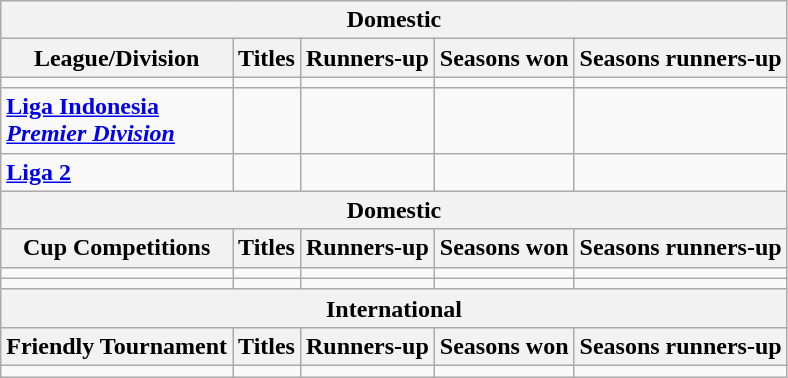<table class="wikitable">
<tr>
<th colspan="5">Domestic</th>
</tr>
<tr>
<th>League/Division</th>
<th>Titles</th>
<th>Runners-up</th>
<th>Seasons won</th>
<th>Seasons runners-up</th>
</tr>
<tr>
<td></td>
<td></td>
<td></td>
<td></td>
<td></td>
</tr>
<tr>
<td><div><strong><a href='#'>Liga Indonesia</a></strong><br><strong><em><a href='#'>Premier Division</a></em></strong></div></td>
<td></td>
<td></td>
<td></td>
<td></td>
</tr>
<tr>
<td><div><strong><a href='#'>Liga 2</a></strong></div></td>
<td></td>
<td></td>
<td></td>
<td></td>
</tr>
<tr>
<th colspan="5">Domestic</th>
</tr>
<tr>
<th>Cup Competitions</th>
<th>Titles</th>
<th>Runners-up</th>
<th>Seasons won</th>
<th>Seasons runners-up</th>
</tr>
<tr>
<td></td>
<td></td>
<td></td>
<td></td>
<td></td>
</tr>
<tr>
<td></td>
<td></td>
<td></td>
<td></td>
<td></td>
</tr>
<tr>
<th colspan="5">International</th>
</tr>
<tr>
<th>Friendly Tournament</th>
<th>Titles</th>
<th>Runners-up</th>
<th>Seasons won</th>
<th>Seasons runners-up</th>
</tr>
<tr>
<td></td>
<td></td>
<td></td>
<td></td>
<td></td>
</tr>
</table>
